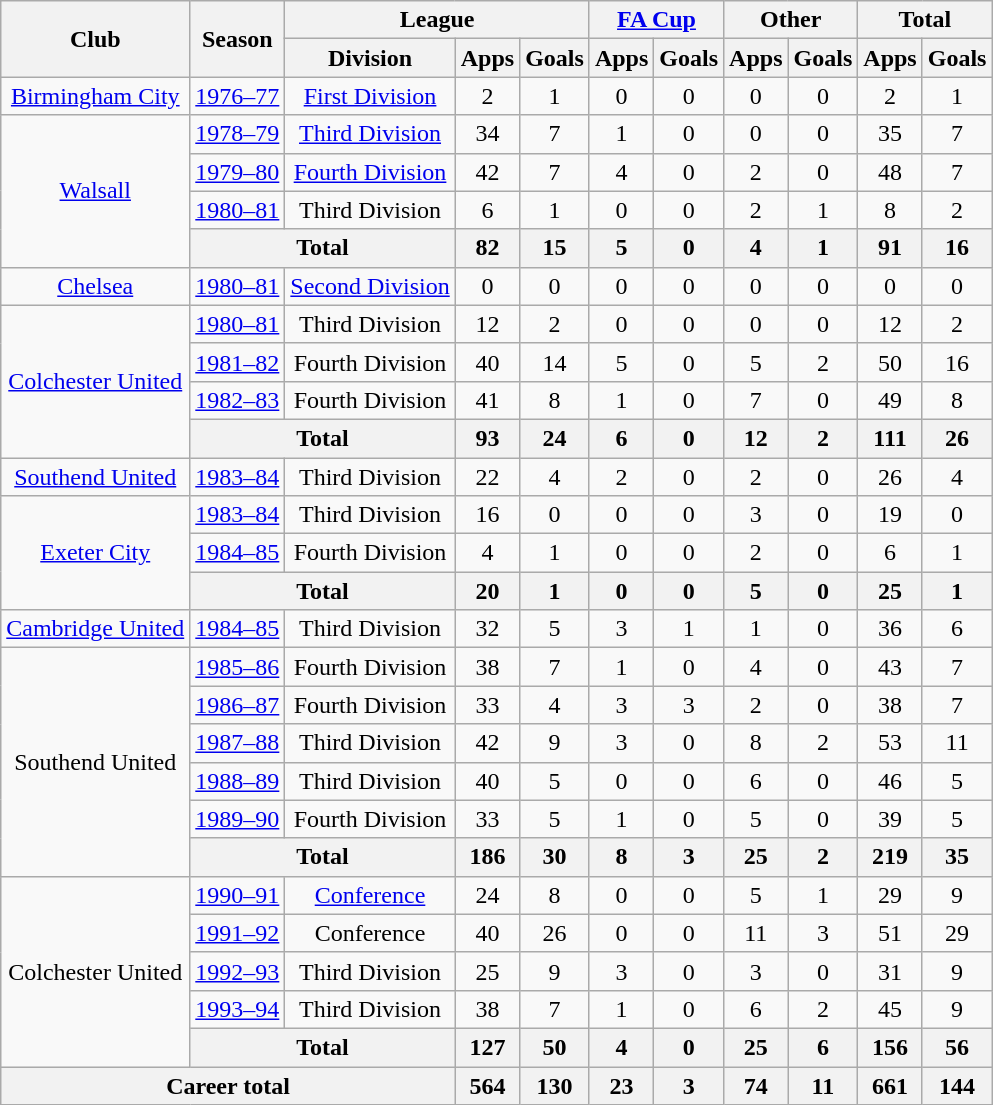<table class="wikitable" style="text-align:center">
<tr>
<th rowspan="2">Club</th>
<th rowspan="2">Season</th>
<th colspan="3">League</th>
<th colspan="2"><a href='#'>FA Cup</a></th>
<th colspan="2">Other</th>
<th colspan="2">Total</th>
</tr>
<tr>
<th>Division</th>
<th>Apps</th>
<th>Goals</th>
<th>Apps</th>
<th>Goals</th>
<th>Apps</th>
<th>Goals</th>
<th>Apps</th>
<th>Goals</th>
</tr>
<tr>
<td><a href='#'>Birmingham City</a></td>
<td><a href='#'>1976–77</a></td>
<td><a href='#'>First Division</a></td>
<td>2</td>
<td>1</td>
<td>0</td>
<td>0</td>
<td>0</td>
<td>0</td>
<td>2</td>
<td>1</td>
</tr>
<tr>
<td rowspan="4"><a href='#'>Walsall</a></td>
<td><a href='#'>1978–79</a></td>
<td><a href='#'>Third Division</a></td>
<td>34</td>
<td>7</td>
<td>1</td>
<td>0</td>
<td>0</td>
<td>0</td>
<td>35</td>
<td>7</td>
</tr>
<tr>
<td><a href='#'>1979–80</a></td>
<td><a href='#'>Fourth Division</a></td>
<td>42</td>
<td>7</td>
<td>4</td>
<td>0</td>
<td>2</td>
<td>0</td>
<td>48</td>
<td>7</td>
</tr>
<tr>
<td><a href='#'>1980–81</a></td>
<td>Third Division</td>
<td>6</td>
<td>1</td>
<td>0</td>
<td>0</td>
<td>2</td>
<td>1</td>
<td>8</td>
<td>2</td>
</tr>
<tr>
<th colspan="2">Total</th>
<th>82</th>
<th>15</th>
<th>5</th>
<th>0</th>
<th>4</th>
<th>1</th>
<th>91</th>
<th>16</th>
</tr>
<tr>
<td><a href='#'>Chelsea</a></td>
<td><a href='#'>1980–81</a></td>
<td><a href='#'>Second Division</a></td>
<td>0</td>
<td>0</td>
<td>0</td>
<td>0</td>
<td>0</td>
<td>0</td>
<td>0</td>
<td>0</td>
</tr>
<tr>
<td rowspan="4"><a href='#'>Colchester United</a></td>
<td><a href='#'>1980–81</a></td>
<td>Third Division</td>
<td>12</td>
<td>2</td>
<td>0</td>
<td>0</td>
<td>0</td>
<td>0</td>
<td>12</td>
<td>2</td>
</tr>
<tr>
<td><a href='#'>1981–82</a></td>
<td>Fourth Division</td>
<td>40</td>
<td>14</td>
<td>5</td>
<td>0</td>
<td>5</td>
<td>2</td>
<td>50</td>
<td>16</td>
</tr>
<tr>
<td><a href='#'>1982–83</a></td>
<td>Fourth Division</td>
<td>41</td>
<td>8</td>
<td>1</td>
<td>0</td>
<td>7</td>
<td>0</td>
<td>49</td>
<td>8</td>
</tr>
<tr>
<th colspan="2">Total</th>
<th>93</th>
<th>24</th>
<th>6</th>
<th>0</th>
<th>12</th>
<th>2</th>
<th>111</th>
<th>26</th>
</tr>
<tr>
<td><a href='#'>Southend United</a></td>
<td><a href='#'>1983–84</a></td>
<td>Third Division</td>
<td>22</td>
<td>4</td>
<td>2</td>
<td>0</td>
<td>2</td>
<td>0</td>
<td>26</td>
<td>4</td>
</tr>
<tr>
<td rowspan="3"><a href='#'>Exeter City</a></td>
<td><a href='#'>1983–84</a></td>
<td>Third Division</td>
<td>16</td>
<td>0</td>
<td>0</td>
<td>0</td>
<td>3</td>
<td>0</td>
<td>19</td>
<td>0</td>
</tr>
<tr>
<td><a href='#'>1984–85</a></td>
<td>Fourth Division</td>
<td>4</td>
<td>1</td>
<td>0</td>
<td>0</td>
<td>2</td>
<td>0</td>
<td>6</td>
<td>1</td>
</tr>
<tr>
<th colspan="2">Total</th>
<th>20</th>
<th>1</th>
<th>0</th>
<th>0</th>
<th>5</th>
<th>0</th>
<th>25</th>
<th>1</th>
</tr>
<tr>
<td><a href='#'>Cambridge United</a></td>
<td><a href='#'>1984–85</a></td>
<td>Third Division</td>
<td>32</td>
<td>5</td>
<td>3</td>
<td>1</td>
<td>1</td>
<td>0</td>
<td>36</td>
<td>6</td>
</tr>
<tr>
<td rowspan="6">Southend United</td>
<td><a href='#'>1985–86</a></td>
<td>Fourth Division</td>
<td>38</td>
<td>7</td>
<td>1</td>
<td>0</td>
<td>4</td>
<td>0</td>
<td>43</td>
<td>7</td>
</tr>
<tr>
<td><a href='#'>1986–87</a></td>
<td>Fourth Division</td>
<td>33</td>
<td>4</td>
<td>3</td>
<td>3</td>
<td>2</td>
<td>0</td>
<td>38</td>
<td>7</td>
</tr>
<tr>
<td><a href='#'>1987–88</a></td>
<td>Third Division</td>
<td>42</td>
<td>9</td>
<td>3</td>
<td>0</td>
<td>8</td>
<td>2</td>
<td>53</td>
<td>11</td>
</tr>
<tr>
<td><a href='#'>1988–89</a></td>
<td>Third Division</td>
<td>40</td>
<td>5</td>
<td>0</td>
<td>0</td>
<td>6</td>
<td>0</td>
<td>46</td>
<td>5</td>
</tr>
<tr>
<td><a href='#'>1989–90</a></td>
<td>Fourth Division</td>
<td>33</td>
<td>5</td>
<td>1</td>
<td>0</td>
<td>5</td>
<td>0</td>
<td>39</td>
<td>5</td>
</tr>
<tr>
<th colspan="2">Total</th>
<th>186</th>
<th>30</th>
<th>8</th>
<th>3</th>
<th>25</th>
<th>2</th>
<th>219</th>
<th>35</th>
</tr>
<tr>
<td rowspan="5">Colchester United</td>
<td><a href='#'>1990–91</a></td>
<td><a href='#'>Conference</a></td>
<td>24</td>
<td>8</td>
<td>0</td>
<td>0</td>
<td>5</td>
<td>1</td>
<td>29</td>
<td>9</td>
</tr>
<tr>
<td><a href='#'>1991–92</a></td>
<td>Conference</td>
<td>40</td>
<td>26</td>
<td>0</td>
<td>0</td>
<td>11</td>
<td>3</td>
<td>51</td>
<td>29</td>
</tr>
<tr>
<td><a href='#'>1992–93</a></td>
<td>Third Division</td>
<td>25</td>
<td>9</td>
<td>3</td>
<td>0</td>
<td>3</td>
<td>0</td>
<td>31</td>
<td>9</td>
</tr>
<tr>
<td><a href='#'>1993–94</a></td>
<td>Third Division</td>
<td>38</td>
<td>7</td>
<td>1</td>
<td>0</td>
<td>6</td>
<td>2</td>
<td>45</td>
<td>9</td>
</tr>
<tr>
<th colspan="2">Total</th>
<th>127</th>
<th>50</th>
<th>4</th>
<th>0</th>
<th>25</th>
<th>6</th>
<th>156</th>
<th>56</th>
</tr>
<tr>
<th colspan="3">Career total</th>
<th>564</th>
<th>130</th>
<th>23</th>
<th>3</th>
<th>74</th>
<th>11</th>
<th>661</th>
<th>144</th>
</tr>
</table>
